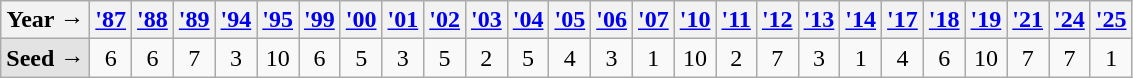<table class="wikitable">
<tr>
<th>Year →</th>
<th><a href='#'>'87</a></th>
<th><a href='#'>'88</a></th>
<th><a href='#'>'89</a></th>
<th><a href='#'>'94</a></th>
<th><a href='#'>'95</a></th>
<th><a href='#'>'99</a></th>
<th><a href='#'>'00</a></th>
<th><a href='#'>'01</a></th>
<th><a href='#'>'02</a></th>
<th><a href='#'>'03</a></th>
<th><a href='#'>'04</a></th>
<th><a href='#'>'05</a></th>
<th><a href='#'>'06</a></th>
<th><a href='#'>'07</a></th>
<th><a href='#'>'10</a></th>
<th><a href='#'>'11</a></th>
<th><a href='#'>'12</a></th>
<th><a href='#'>'13</a></th>
<th><a href='#'>'14</a></th>
<th><a href='#'>'17</a></th>
<th><a href='#'>'18</a></th>
<th><a href='#'>'19</a></th>
<th><a href='#'>'21</a></th>
<th><a href='#'>'24</a></th>
<th><a href='#'>'25</a></th>
</tr>
<tr align=center>
<td style="text-align:left; background:#e3e3e3;"><strong>Seed →</strong></td>
<td>6</td>
<td>6</td>
<td>7</td>
<td>3</td>
<td>10</td>
<td>6</td>
<td>5</td>
<td>3</td>
<td>5</td>
<td>2</td>
<td>5</td>
<td>4</td>
<td>3</td>
<td>1</td>
<td>10</td>
<td>2</td>
<td>7</td>
<td>3</td>
<td>1</td>
<td>4</td>
<td>6</td>
<td>10</td>
<td>7</td>
<td>7</td>
<td>1</td>
</tr>
</table>
